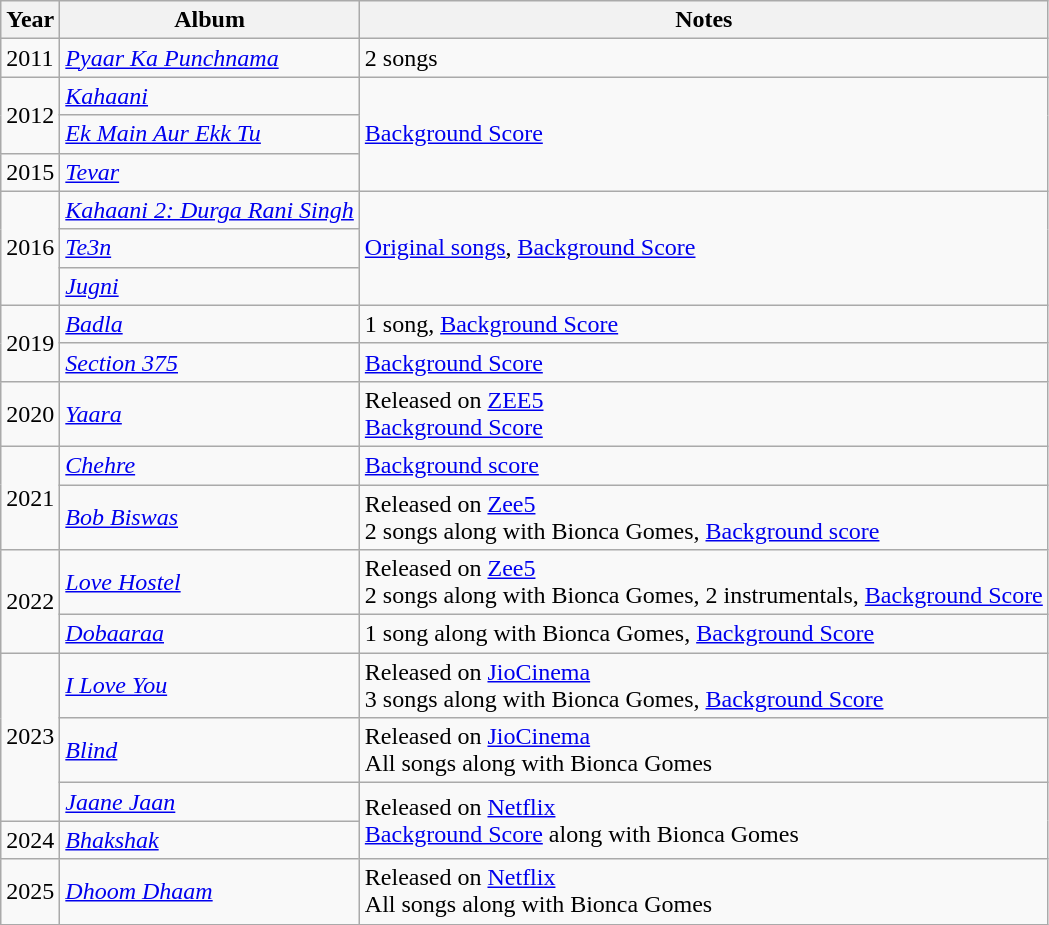<table class="wikitable">
<tr>
<th>Year</th>
<th>Album</th>
<th>Notes</th>
</tr>
<tr>
<td>2011</td>
<td><em><a href='#'>Pyaar Ka Punchnama</a></em></td>
<td>2 songs</td>
</tr>
<tr>
<td rowspan="2">2012</td>
<td><em><a href='#'>Kahaani</a></em></td>
<td rowspan=3><a href='#'>Background Score</a></td>
</tr>
<tr>
<td><em><a href='#'>Ek Main Aur Ekk Tu</a></em></td>
</tr>
<tr>
<td>2015</td>
<td><em><a href='#'>Tevar</a></em></td>
</tr>
<tr>
<td rowspan="3">2016</td>
<td><em><a href='#'>Kahaani 2: Durga Rani Singh</a></em></td>
<td rowspan="3"><a href='#'>Original songs</a>, <a href='#'>Background Score</a></td>
</tr>
<tr>
<td><em><a href='#'>Te3n</a></em></td>
</tr>
<tr>
<td><em><a href='#'>Jugni</a></em></td>
</tr>
<tr>
<td rowspan=2>2019</td>
<td><em><a href='#'>Badla</a></em></td>
<td>1 song, <a href='#'>Background Score</a></td>
</tr>
<tr>
<td><em><a href='#'>Section 375</a></em></td>
<td><a href='#'>Background Score</a></td>
</tr>
<tr>
<td>2020</td>
<td><em><a href='#'>Yaara</a></em></td>
<td>Released on <a href='#'>ZEE5</a><br><a href='#'>Background Score</a></td>
</tr>
<tr>
<td rowspan=2>2021</td>
<td><em><a href='#'>Chehre</a></em></td>
<td><a href='#'>Background score</a></td>
</tr>
<tr>
<td><em><a href='#'>Bob Biswas</a></em></td>
<td>Released on <a href='#'>Zee5</a><br>2 songs along with Bionca Gomes, <a href='#'>Background score</a></td>
</tr>
<tr>
<td rowspan=2>2022</td>
<td><em><a href='#'>Love Hostel</a></em></td>
<td>Released on <a href='#'>Zee5</a><br>2 songs along with Bionca Gomes, 2 instrumentals, <a href='#'>Background Score</a></td>
</tr>
<tr>
<td><em><a href='#'>Dobaaraa</a></em></td>
<td>1 song along with Bionca Gomes, <a href='#'>Background Score</a></td>
</tr>
<tr>
<td rowspan=3>2023</td>
<td><em><a href='#'>I Love You</a></em></td>
<td>Released on <a href='#'>JioCinema</a><br>3 songs along with Bionca Gomes, <a href='#'>Background Score</a></td>
</tr>
<tr>
<td><em><a href='#'>Blind</a></em></td>
<td>Released on <a href='#'>JioCinema</a><br>All songs along with Bionca Gomes</td>
</tr>
<tr>
<td><em><a href='#'>Jaane Jaan</a></em></td>
<td rowspan=2>Released on <a href='#'>Netflix</a><br><a href='#'>Background Score</a> along with Bionca Gomes</td>
</tr>
<tr>
<td>2024</td>
<td><em><a href='#'>Bhakshak</a></em></td>
</tr>
<tr>
<td>2025</td>
<td><em><a href='#'>Dhoom Dhaam</a></em></td>
<td>Released on <a href='#'>Netflix</a><br> All songs along with Bionca Gomes</td>
</tr>
</table>
